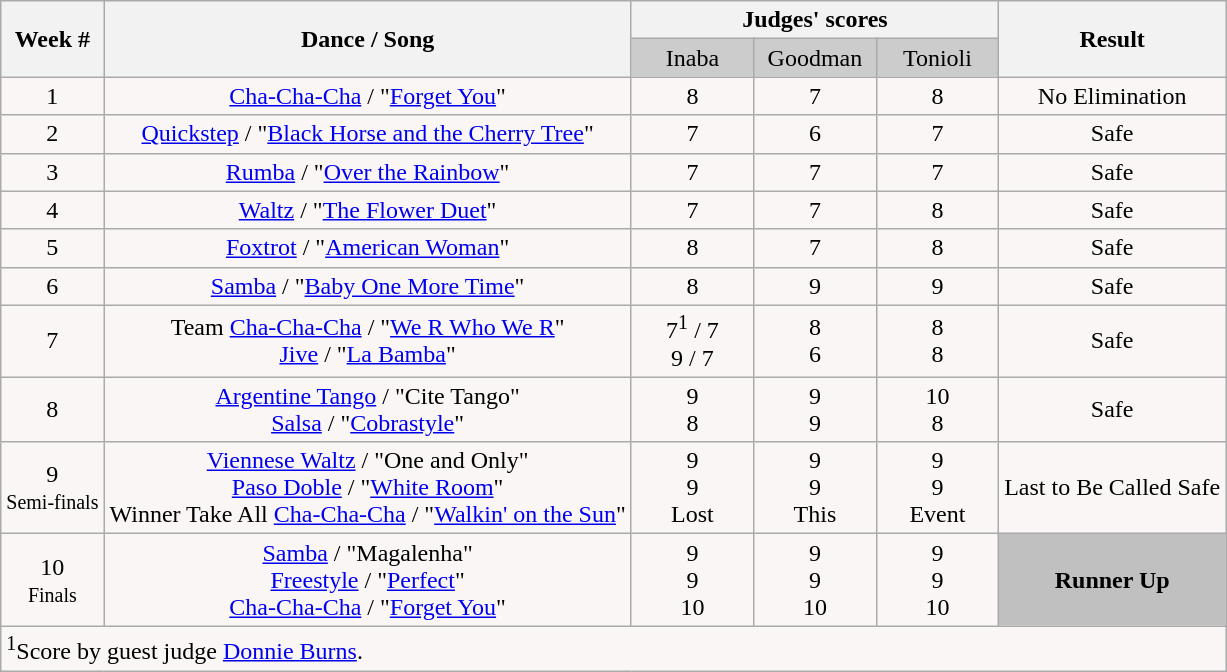<table class="wikitable collapsible collapsed">
<tr style="text-align:Center;">
<th rowspan="2">Week #</th>
<th rowspan="2">Dance / Song</th>
<th colspan="3">Judges' scores</th>
<th rowspan="2">Result</th>
</tr>
<tr style="text-align:center; background:#ccc;">
<td style="width:10%; ">Inaba</td>
<td style="width:10%; ">Goodman</td>
<td style="width:10%; ">Tonioli</td>
</tr>
<tr style="text-align: center; background:#faf6f6;">
<td>1</td>
<td><a href='#'>Cha-Cha-Cha</a> / "<a href='#'>Forget You</a>"</td>
<td>8</td>
<td>7</td>
<td>8</td>
<td>No Elimination</td>
</tr>
<tr style="text-align: center; background:#faf6f6;">
<td>2</td>
<td><a href='#'>Quickstep</a> / "<a href='#'>Black Horse and the Cherry Tree</a>"</td>
<td>7</td>
<td>6</td>
<td>7</td>
<td>Safe</td>
</tr>
<tr style="text-align: center; background:#faf6f6;">
<td>3</td>
<td><a href='#'>Rumba</a> / "<a href='#'>Over the Rainbow</a>"</td>
<td>7</td>
<td>7</td>
<td>7</td>
<td>Safe</td>
</tr>
<tr style="text-align: center; background:#faf6f6;">
<td>4</td>
<td><a href='#'>Waltz</a> / "<a href='#'>The Flower Duet</a>"</td>
<td>7</td>
<td>7</td>
<td>8</td>
<td>Safe</td>
</tr>
<tr style="text-align: center; background:#faf6f6;">
<td>5</td>
<td><a href='#'>Foxtrot</a> / "<a href='#'>American Woman</a>"</td>
<td>8</td>
<td>7</td>
<td>8</td>
<td>Safe</td>
</tr>
<tr style="text-align: center; background:#faf6f6;">
<td>6</td>
<td><a href='#'>Samba</a> / "<a href='#'>Baby One More Time</a>"</td>
<td>8</td>
<td>9</td>
<td>9</td>
<td>Safe</td>
</tr>
<tr style="text-align: center; background:#faf6f6;">
<td>7</td>
<td>Team <a href='#'>Cha-Cha-Cha</a> / "<a href='#'>We R Who We R</a>"<br><a href='#'>Jive</a> / "<a href='#'>La Bamba</a>"</td>
<td>7<sup>1</sup> / 7 <br> 9 / 7</td>
<td>8 <br> 6</td>
<td>8 <br> 8</td>
<td>Safe</td>
</tr>
<tr style="text-align: center; background:#faf6f6;">
<td>8</td>
<td><a href='#'>Argentine Tango</a> / "Cite Tango"<br><a href='#'>Salsa</a> / "<a href='#'>Cobrastyle</a>"</td>
<td>9 <br> 8</td>
<td>9 <br> 9</td>
<td>10<br> 8</td>
<td>Safe</td>
</tr>
<tr style="text-align: center; background:#faf6f6;">
<td>9<br><small>Semi-finals</small></td>
<td><a href='#'>Viennese Waltz</a> / "One and Only"<br><a href='#'>Paso Doble</a> / "<a href='#'>White Room</a>" <br> Winner Take All <a href='#'>Cha-Cha-Cha</a> / "<a href='#'>Walkin' on the Sun</a>"</td>
<td>9<br>9<br>Lost</td>
<td>9<br>9<br>This</td>
<td>9<br>9<br>Event</td>
<td>Last to Be Called Safe</td>
</tr>
<tr style="text-align: center; background:#faf6f6;">
<td>10<br><small>Finals</small></td>
<td><a href='#'>Samba</a> / "Magalenha"<br><a href='#'>Freestyle</a> / "<a href='#'>Perfect</a>"<br><a href='#'>Cha-Cha-Cha</a> / "<a href='#'>Forget You</a>"</td>
<td>9<br>9<br>10</td>
<td>9<br>9<br>10</td>
<td>9<br>9<br>10</td>
<td style="text-align: center; background:silver"><strong>Runner Up</strong></td>
</tr>
<tr style="text-align: center; background:#faf6f6;">
<td colspan="6" style="text-align:left;"><sup>1</sup>Score by guest judge <a href='#'>Donnie Burns</a>.</td>
</tr>
</table>
